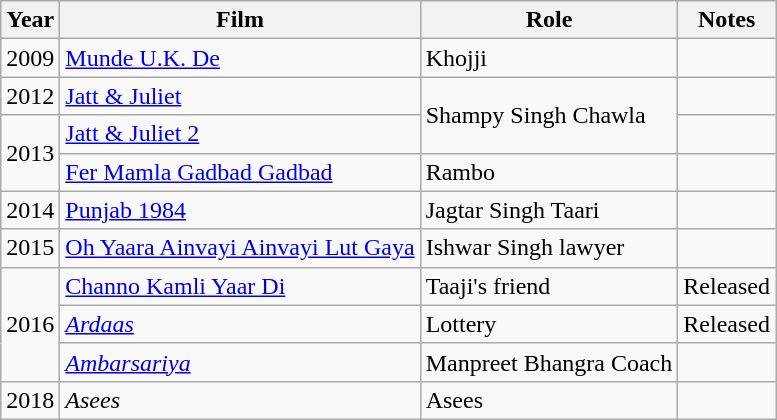<table class="wikitable sortable">
<tr>
<th>Year</th>
<th>Film</th>
<th>Role</th>
<th>Notes</th>
</tr>
<tr>
<td>2009</td>
<td><a href='#'>Munde U.K. De</a></td>
<td>Khojji</td>
<td></td>
</tr>
<tr>
<td>2012</td>
<td><a href='#'>Jatt & Juliet</a></td>
<td rowspan="2">Shampy Singh Chawla</td>
<td></td>
</tr>
<tr>
<td rowspan="2">2013</td>
<td><a href='#'>Jatt & Juliet 2</a></td>
<td></td>
</tr>
<tr>
<td><a href='#'>Fer Mamla Gadbad Gadbad</a></td>
<td>Rambo</td>
<td></td>
</tr>
<tr>
<td>2014</td>
<td><a href='#'>Punjab 1984</a></td>
<td>Jagtar Singh Taari</td>
<td></td>
</tr>
<tr>
<td>2015</td>
<td><a href='#'>Oh Yaara Ainvayi Ainvayi Lut Gaya</a></td>
<td>Ishwar Singh lawyer</td>
<td></td>
</tr>
<tr>
<td rowspan="3">2016</td>
<td><a href='#'>Channo Kamli Yaar Di</a></td>
<td>Taaji's friend</td>
<td>Released</td>
</tr>
<tr>
<td><em><a href='#'>Ardaas</a></em></td>
<td>Lottery</td>
<td>Released<br></td>
</tr>
<tr>
<td><em><a href='#'>Ambarsariya</a></em></td>
<td>Manpreet Bhangra Coach</td>
<td></td>
</tr>
<tr>
<td>2018</td>
<td><em>Asees</em></td>
<td>Asees</td>
<td></td>
</tr>
</table>
